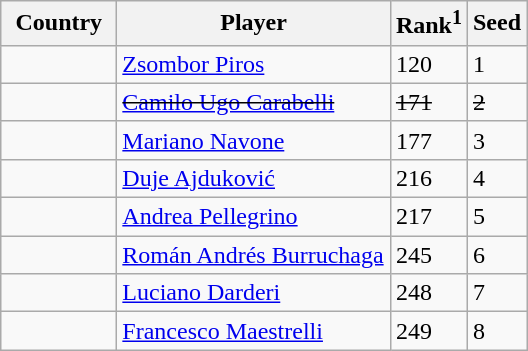<table class="sortable wikitable">
<tr>
<th width="70">Country</th>
<th width="175">Player</th>
<th>Rank<sup>1</sup></th>
<th>Seed</th>
</tr>
<tr>
<td></td>
<td><a href='#'>Zsombor Piros</a></td>
<td>120</td>
<td>1</td>
</tr>
<tr>
<td><s></s></td>
<td><s><a href='#'>Camilo Ugo Carabelli</a></s></td>
<td><s>171</s></td>
<td><s>2</s></td>
</tr>
<tr>
<td></td>
<td><a href='#'>Mariano Navone</a></td>
<td>177</td>
<td>3</td>
</tr>
<tr>
<td></td>
<td><a href='#'>Duje Ajduković</a></td>
<td>216</td>
<td>4</td>
</tr>
<tr>
<td></td>
<td><a href='#'>Andrea Pellegrino</a></td>
<td>217</td>
<td>5</td>
</tr>
<tr>
<td></td>
<td><a href='#'>Román Andrés Burruchaga</a></td>
<td>245</td>
<td>6</td>
</tr>
<tr>
<td></td>
<td><a href='#'>Luciano Darderi</a></td>
<td>248</td>
<td>7</td>
</tr>
<tr>
<td></td>
<td><a href='#'>Francesco Maestrelli</a></td>
<td>249</td>
<td>8</td>
</tr>
</table>
